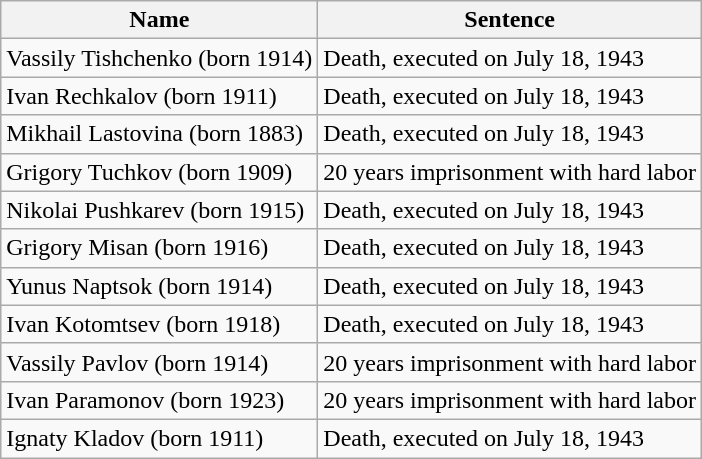<table class="wikitable">
<tr>
<th align="left">Name</th>
<th align="left">Sentence</th>
</tr>
<tr>
<td>Vassily Tishchenko (born 1914)</td>
<td>Death, executed on July 18, 1943</td>
</tr>
<tr>
<td>Ivan Rechkalov (born 1911)</td>
<td>Death, executed on July 18, 1943</td>
</tr>
<tr>
<td>Mikhail Lastovina (born 1883)</td>
<td>Death, executed on July 18, 1943</td>
</tr>
<tr>
<td>Grigory Tuchkov (born 1909)</td>
<td>20 years imprisonment with hard labor</td>
</tr>
<tr>
<td>Nikolai Pushkarev (born 1915)</td>
<td>Death, executed on July 18, 1943</td>
</tr>
<tr>
<td>Grigory Misan (born 1916)</td>
<td>Death, executed on July 18, 1943</td>
</tr>
<tr>
<td>Yunus Naptsok (born 1914)</td>
<td>Death, executed on July 18, 1943</td>
</tr>
<tr>
<td>Ivan Kotomtsev (born 1918)</td>
<td>Death, executed on July 18, 1943</td>
</tr>
<tr>
<td>Vassily Pavlov (born 1914)</td>
<td>20 years imprisonment with hard labor</td>
</tr>
<tr>
<td>Ivan Paramonov (born 1923)</td>
<td>20 years imprisonment with hard labor</td>
</tr>
<tr>
<td>Ignaty Kladov (born 1911)</td>
<td>Death, executed on July 18, 1943</td>
</tr>
</table>
